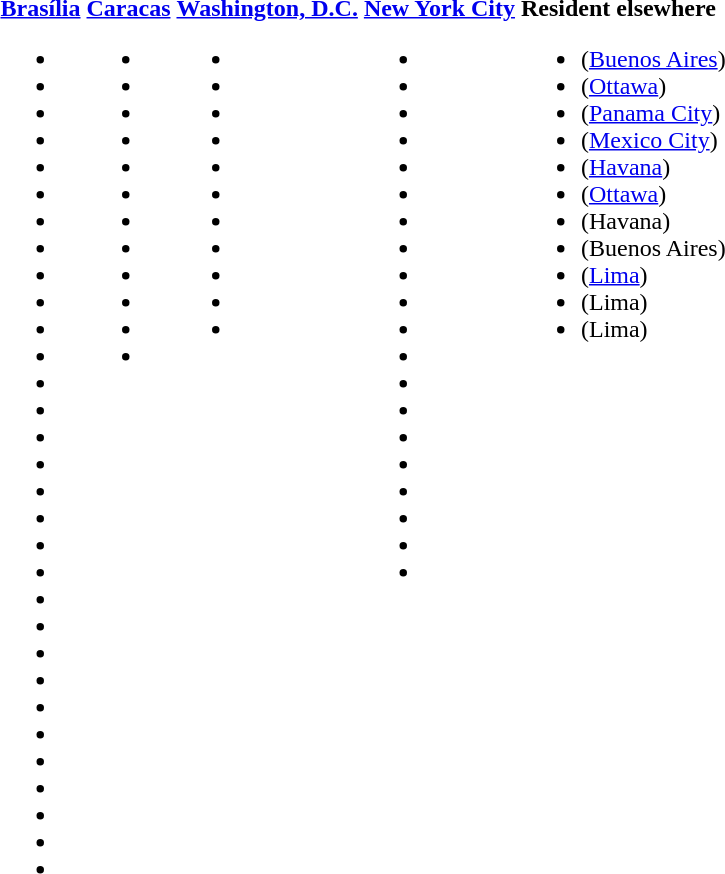<table>
<tr>
<td valign=top><br><strong><a href='#'>Brasília</a></strong><ul><li></li><li></li><li></li><li></li><li></li><li></li><li></li><li></li><li></li><li></li><li></li><li></li><li></li><li></li><li></li><li></li><li></li><li></li><li></li><li></li><li></li><li></li><li></li><li></li><li></li><li></li><li></li><li></li><li></li><li></li><li> </li></ul></td>
<td valign=top><br><strong><a href='#'>Caracas</a></strong><ul><li></li><li></li><li></li><li></li><li></li><li></li><li></li><li></li><li></li><li></li><li></li><li></li></ul></td>
<td valign=top><br><strong><a href='#'>Washington, D.C.</a></strong><ul><li></li><li></li><li></li><li></li><li></li><li></li><li></li><li></li><li></li><li></li><li></li></ul></td>
<td valign=top><br><strong><a href='#'>New York City</a></strong><ul><li></li><li></li><li></li><li></li><li></li><li></li><li></li><li></li><li></li><li></li><li></li><li></li><li></li><li></li><li></li><li></li><li></li><li></li><li></li><li></li></ul></td>
<td valign=top><br><strong>Resident elsewhere</strong><ul><li>    (<a href='#'>Buenos Aires</a>)</li><li>    (<a href='#'>Ottawa</a>)</li><li>    (<a href='#'>Panama City</a>)</li><li>    (<a href='#'>Mexico City</a>)</li><li>    (<a href='#'>Havana</a>)</li><li>    (<a href='#'>Ottawa</a>)</li><li> (Havana)</li><li>    (Buenos Aires)</li><li>    (<a href='#'>Lima</a>)</li><li>    (Lima)</li><li>    (Lima)</li></ul></td>
</tr>
<tr>
<td></td>
<td></td>
<td></td>
<td></td>
<td></td>
</tr>
</table>
